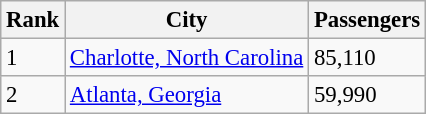<table class="wikitable sortable" style="font-size: 95%" width= align=>
<tr>
<th>Rank</th>
<th>City</th>
<th>Passengers</th>
</tr>
<tr>
<td>1</td>
<td><a href='#'>Charlotte, North Carolina</a></td>
<td>85,110</td>
</tr>
<tr>
<td>2</td>
<td><a href='#'>Atlanta, Georgia</a></td>
<td>59,990</td>
</tr>
</table>
